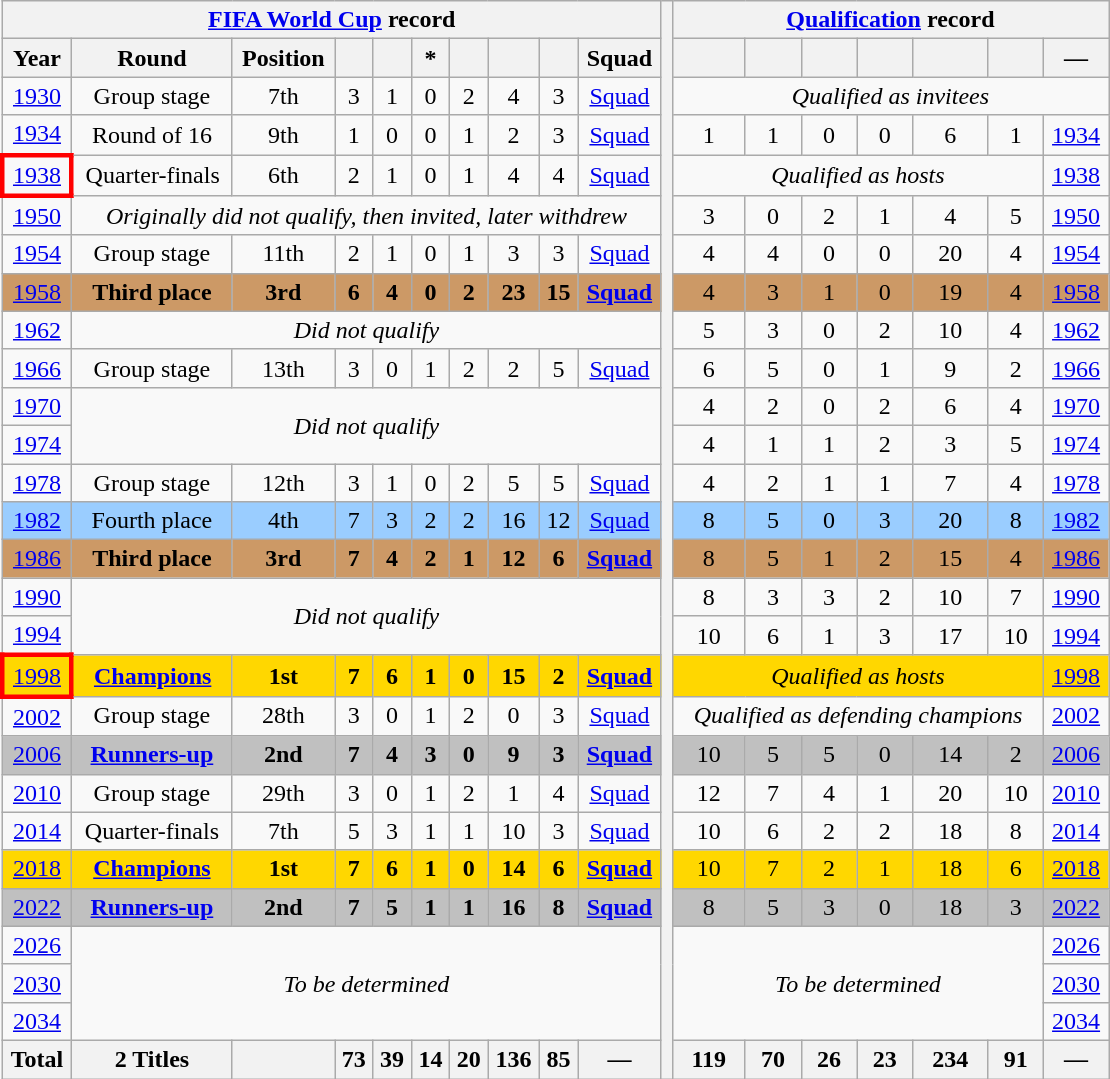<table class="wikitable" style="text-align: center;">
<tr>
<th colspan=10><a href='#'>FIFA World Cup</a> record</th>
<th width=1% rowspan=28></th>
<th colspan=7><a href='#'>Qualification</a> record</th>
</tr>
<tr>
<th>Year</th>
<th>Round</th>
<th>Position</th>
<th></th>
<th></th>
<th>*</th>
<th></th>
<th></th>
<th></th>
<th>Squad</th>
<th></th>
<th></th>
<th></th>
<th></th>
<th></th>
<th></th>
<th>—</th>
</tr>
<tr>
<td> <a href='#'>1930</a></td>
<td>Group stage</td>
<td>7th</td>
<td>3</td>
<td>1</td>
<td>0</td>
<td>2</td>
<td>4</td>
<td>3</td>
<td><a href='#'>Squad</a></td>
<td colspan=7><em>Qualified as invitees</em></td>
</tr>
<tr>
<td> <a href='#'>1934</a></td>
<td>Round of 16</td>
<td>9th</td>
<td>1</td>
<td>0</td>
<td>0</td>
<td>1</td>
<td>2</td>
<td>3</td>
<td><a href='#'>Squad</a></td>
<td>1</td>
<td>1</td>
<td>0</td>
<td>0</td>
<td>6</td>
<td>1</td>
<td><a href='#'>1934</a></td>
</tr>
<tr>
<td style="border: 3px solid red"> <a href='#'>1938</a></td>
<td>Quarter-finals</td>
<td>6th</td>
<td>2</td>
<td>1</td>
<td>0</td>
<td>1</td>
<td>4</td>
<td>4</td>
<td><a href='#'>Squad</a></td>
<td colspan=6><em>Qualified as hosts</em></td>
<td><a href='#'>1938</a></td>
</tr>
<tr>
<td> <a href='#'>1950</a></td>
<td colspan=9><em>Originally did not qualify, then invited, later withdrew</em></td>
<td>3</td>
<td>0</td>
<td>2</td>
<td>1</td>
<td>4</td>
<td>5</td>
<td><a href='#'>1950</a></td>
</tr>
<tr>
<td> <a href='#'>1954</a></td>
<td>Group stage</td>
<td>11th</td>
<td>2</td>
<td>1</td>
<td>0</td>
<td>1</td>
<td>3</td>
<td>3</td>
<td><a href='#'>Squad</a></td>
<td>4</td>
<td>4</td>
<td>0</td>
<td>0</td>
<td>20</td>
<td>4</td>
<td><a href='#'>1954</a></td>
</tr>
<tr style="background:#cc9966">
<td> <a href='#'>1958</a></td>
<td><strong>Third place</strong></td>
<td><strong>3rd</strong></td>
<td><strong>6</strong></td>
<td><strong>4</strong></td>
<td><strong>0</strong></td>
<td><strong>2</strong></td>
<td><strong>23</strong></td>
<td><strong>15</strong></td>
<td><strong><a href='#'>Squad</a></strong></td>
<td>4</td>
<td>3</td>
<td>1</td>
<td>0</td>
<td>19</td>
<td>4</td>
<td><a href='#'>1958</a></td>
</tr>
<tr>
<td> <a href='#'>1962</a></td>
<td colspan=9><em>Did not qualify</em></td>
<td>5</td>
<td>3</td>
<td>0</td>
<td>2</td>
<td>10</td>
<td>4</td>
<td><a href='#'>1962</a></td>
</tr>
<tr>
<td> <a href='#'>1966</a></td>
<td>Group stage</td>
<td>13th</td>
<td>3</td>
<td>0</td>
<td>1</td>
<td>2</td>
<td>2</td>
<td>5</td>
<td><a href='#'>Squad</a></td>
<td>6</td>
<td>5</td>
<td>0</td>
<td>1</td>
<td>9</td>
<td>2</td>
<td><a href='#'>1966</a></td>
</tr>
<tr>
<td> <a href='#'>1970</a></td>
<td colspan=9 rowspan=2><em>Did not qualify</em></td>
<td>4</td>
<td>2</td>
<td>0</td>
<td>2</td>
<td>6</td>
<td>4</td>
<td><a href='#'>1970</a></td>
</tr>
<tr>
<td> <a href='#'>1974</a></td>
<td>4</td>
<td>1</td>
<td>1</td>
<td>2</td>
<td>3</td>
<td>5</td>
<td><a href='#'>1974</a></td>
</tr>
<tr>
<td> <a href='#'>1978</a></td>
<td>Group stage</td>
<td>12th</td>
<td>3</td>
<td>1</td>
<td>0</td>
<td>2</td>
<td>5</td>
<td>5</td>
<td><a href='#'>Squad</a></td>
<td>4</td>
<td>2</td>
<td>1</td>
<td>1</td>
<td>7</td>
<td>4</td>
<td><a href='#'>1978</a></td>
</tr>
<tr style="background:#9acdff">
<td scope="row"> <a href='#'>1982</a></td>
<td>Fourth place</td>
<td>4th</td>
<td>7</td>
<td>3</td>
<td>2</td>
<td>2</td>
<td>16</td>
<td>12</td>
<td><a href='#'>Squad</a></td>
<td>8</td>
<td>5</td>
<td>0</td>
<td>3</td>
<td>20</td>
<td>8</td>
<td><a href='#'>1982</a></td>
</tr>
<tr style="background:#cc9966">
<td> <a href='#'>1986</a></td>
<td><strong>Third place</strong></td>
<td><strong>3rd</strong></td>
<td><strong>7</strong></td>
<td><strong>4</strong></td>
<td><strong>2</strong></td>
<td><strong>1</strong></td>
<td><strong>12</strong></td>
<td><strong>6</strong></td>
<td><strong><a href='#'>Squad</a></strong></td>
<td>8</td>
<td>5</td>
<td>1</td>
<td>2</td>
<td>15</td>
<td>4</td>
<td><a href='#'>1986</a></td>
</tr>
<tr>
<td> <a href='#'>1990</a></td>
<td colspan=9 rowspan=2><em>Did not qualify</em></td>
<td>8</td>
<td>3</td>
<td>3</td>
<td>2</td>
<td>10</td>
<td>7</td>
<td><a href='#'>1990</a></td>
</tr>
<tr>
<td> <a href='#'>1994</a></td>
<td>10</td>
<td>6</td>
<td>1</td>
<td>3</td>
<td>17</td>
<td>10</td>
<td><a href='#'>1994</a></td>
</tr>
<tr style="background:Gold;">
<td style="border: 3px solid red"> <a href='#'>1998</a></td>
<td><strong><a href='#'>Champions</a></strong></td>
<td><strong>1st</strong></td>
<td><strong>7</strong></td>
<td><strong>6</strong></td>
<td><strong>1</strong></td>
<td><strong>0</strong></td>
<td><strong>15</strong></td>
<td><strong>2</strong></td>
<td><strong><a href='#'>Squad</a></strong></td>
<td colspan=6><em>Qualified as hosts</em></td>
<td><a href='#'>1998</a></td>
</tr>
<tr>
<td>  <a href='#'>2002</a></td>
<td>Group stage</td>
<td>28th</td>
<td>3</td>
<td>0</td>
<td>1</td>
<td>2</td>
<td>0</td>
<td>3</td>
<td><a href='#'>Squad</a></td>
<td colspan=6><em>Qualified as defending champions</em></td>
<td><a href='#'>2002</a></td>
</tr>
<tr style="background:Silver;">
<td> <a href='#'>2006</a></td>
<td><strong><a href='#'>Runners-up</a></strong></td>
<td><strong>2nd</strong></td>
<td><strong>7</strong></td>
<td><strong>4</strong></td>
<td><strong>3</strong></td>
<td><strong>0</strong></td>
<td><strong>9</strong></td>
<td><strong>3</strong></td>
<td><strong><a href='#'>Squad</a></strong></td>
<td>10</td>
<td>5</td>
<td>5</td>
<td>0</td>
<td>14</td>
<td>2</td>
<td><a href='#'>2006</a></td>
</tr>
<tr>
<td> <a href='#'>2010</a></td>
<td>Group stage</td>
<td>29th</td>
<td>3</td>
<td>0</td>
<td>1</td>
<td>2</td>
<td>1</td>
<td>4</td>
<td><a href='#'>Squad</a></td>
<td>12</td>
<td>7</td>
<td>4</td>
<td>1</td>
<td>20</td>
<td>10</td>
<td><a href='#'>2010</a></td>
</tr>
<tr>
<td> <a href='#'>2014</a></td>
<td>Quarter-finals</td>
<td>7th</td>
<td>5</td>
<td>3</td>
<td>1</td>
<td>1</td>
<td>10</td>
<td>3</td>
<td><a href='#'>Squad</a></td>
<td>10</td>
<td>6</td>
<td>2</td>
<td>2</td>
<td>18</td>
<td>8</td>
<td><a href='#'>2014</a></td>
</tr>
<tr style="background:Gold;">
<td> <a href='#'>2018</a></td>
<td><strong><a href='#'>Champions</a></strong></td>
<td><strong>1st</strong></td>
<td><strong>7</strong></td>
<td><strong>6</strong></td>
<td><strong>1</strong></td>
<td><strong>0</strong></td>
<td><strong>14</strong></td>
<td><strong>6</strong></td>
<td><strong><a href='#'>Squad</a></strong></td>
<td>10</td>
<td>7</td>
<td>2</td>
<td>1</td>
<td>18</td>
<td>6</td>
<td><a href='#'>2018</a></td>
</tr>
<tr style="background:Silver;">
<td> <a href='#'>2022</a></td>
<td><strong><a href='#'>Runners-up</a></strong></td>
<td><strong>2nd</strong></td>
<td><strong>7</strong></td>
<td><strong>5</strong></td>
<td><strong>1</strong></td>
<td><strong>1</strong></td>
<td><strong>16</strong></td>
<td><strong>8</strong></td>
<td><strong><a href='#'>Squad</a></strong></td>
<td>8</td>
<td>5</td>
<td>3</td>
<td>0</td>
<td>18</td>
<td>3</td>
<td><a href='#'>2022</a></td>
</tr>
<tr>
<td>   <a href='#'>2026</a></td>
<td colspan=9 rowspan=3><em>To be determined</em></td>
<td colspan=6 rowspan=3><em>To be determined</em></td>
<td><a href='#'>2026</a></td>
</tr>
<tr>
<td>   <a href='#'>2030</a></td>
<td><a href='#'>2030</a></td>
</tr>
<tr>
<td> <a href='#'>2034</a></td>
<td><a href='#'>2034</a></td>
</tr>
<tr>
<th>Total</th>
<th>2 Titles</th>
<th></th>
<th>73</th>
<th>39</th>
<th>14</th>
<th>20</th>
<th>136</th>
<th>85</th>
<th>—</th>
<th>119</th>
<th>70</th>
<th>26</th>
<th>23</th>
<th>234</th>
<th>91</th>
<th>—</th>
</tr>
</table>
